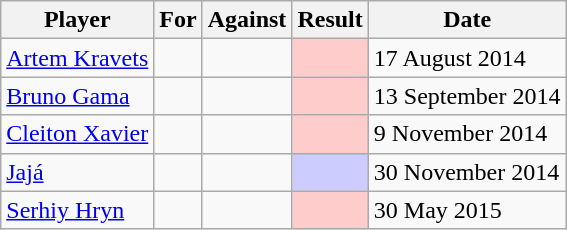<table class="wikitable sortable">
<tr>
<th>Player</th>
<th>For</th>
<th>Against</th>
<th>Result</th>
<th>Date</th>
</tr>
<tr>
<td> <a href='#'>Artem Kravets</a></td>
<td></td>
<td></td>
<td style="background:#fcc;"></td>
<td>17 August 2014</td>
</tr>
<tr>
<td> <a href='#'>Bruno Gama</a></td>
<td></td>
<td></td>
<td style="background:#fcc;"></td>
<td>13 September 2014</td>
</tr>
<tr>
<td> <a href='#'>Cleiton Xavier</a></td>
<td></td>
<td></td>
<td style="background:#fcc;"></td>
<td>9 November 2014</td>
</tr>
<tr>
<td> <a href='#'>Jajá</a></td>
<td></td>
<td></td>
<td style="background:#ccf;"></td>
<td>30 November 2014</td>
</tr>
<tr>
<td> <a href='#'>Serhiy Hryn</a></td>
<td></td>
<td></td>
<td style="background:#fcc;"></td>
<td>30 May 2015</td>
</tr>
</table>
